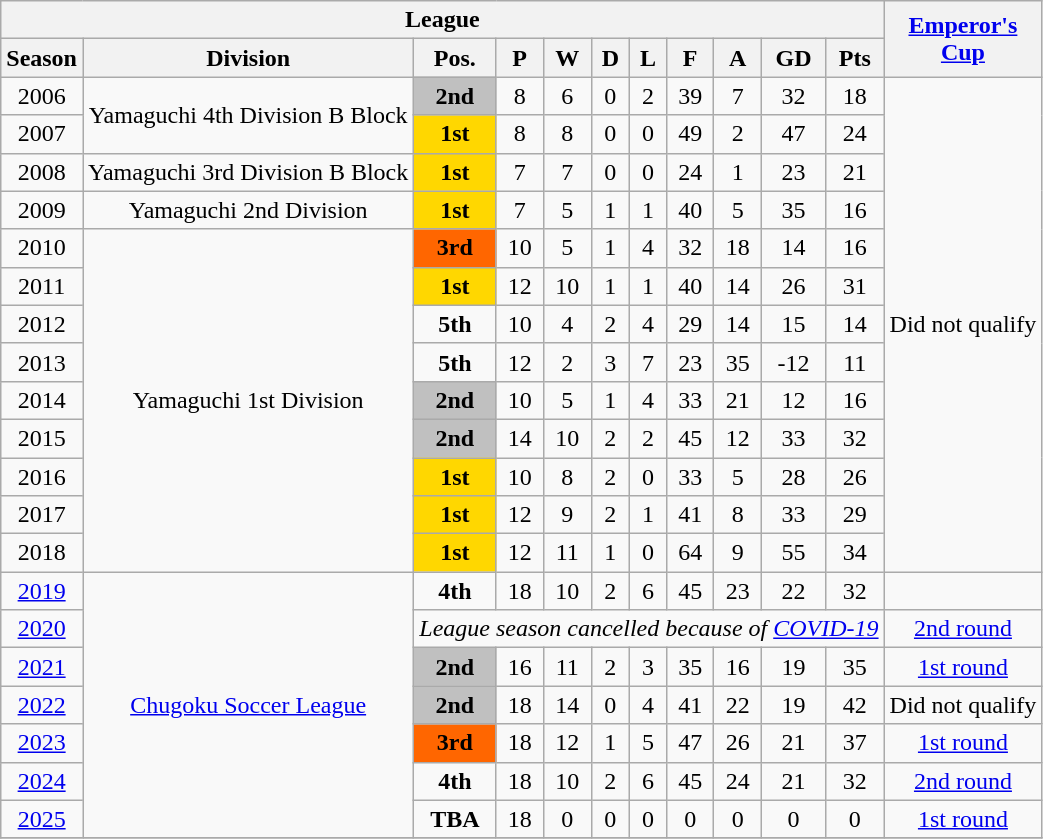<table class="wikitable" style="text-align:center;">
<tr>
<th colspan="11"><strong>League</strong></th>
<th rowspan="2"><a href='#'>Emperor's<br>Cup</a></th>
</tr>
<tr>
<th>Season</th>
<th>Division</th>
<th>Pos.</th>
<th>P</th>
<th>W</th>
<th>D</th>
<th>L</th>
<th>F</th>
<th>A</th>
<th>GD</th>
<th>Pts</th>
</tr>
<tr>
<td>2006</td>
<td rowspan=2>Yamaguchi 4th Division B Block</td>
<td bgcolor=silver><strong>2nd</strong></td>
<td>8</td>
<td>6</td>
<td>0</td>
<td>2</td>
<td>39</td>
<td>7</td>
<td>32</td>
<td>18</td>
<td rowspan="13">Did not qualify</td>
</tr>
<tr>
<td>2007</td>
<td bgcolor=gold><strong>1st</strong></td>
<td>8</td>
<td>8</td>
<td>0</td>
<td>0</td>
<td>49</td>
<td>2</td>
<td>47</td>
<td>24</td>
</tr>
<tr>
<td>2008</td>
<td>Yamaguchi 3rd Division B Block</td>
<td bgcolor=gold><strong>1st</strong></td>
<td>7</td>
<td>7</td>
<td>0</td>
<td>0</td>
<td>24</td>
<td>1</td>
<td>23</td>
<td>21</td>
</tr>
<tr>
<td>2009</td>
<td>Yamaguchi 2nd Division</td>
<td bgcolor=gold><strong>1st</strong></td>
<td>7</td>
<td>5</td>
<td>1</td>
<td>1</td>
<td>40</td>
<td>5</td>
<td>35</td>
<td>16</td>
</tr>
<tr>
<td>2010</td>
<td rowspan=9>Yamaguchi 1st Division</td>
<td bgcolor=ff6600><strong>3rd</strong></td>
<td>10</td>
<td>5</td>
<td>1</td>
<td>4</td>
<td>32</td>
<td>18</td>
<td>14</td>
<td>16</td>
</tr>
<tr>
<td>2011</td>
<td bgcolor=gold><strong>1st</strong></td>
<td>12</td>
<td>10</td>
<td>1</td>
<td>1</td>
<td>40</td>
<td>14</td>
<td>26</td>
<td>31</td>
</tr>
<tr>
<td>2012</td>
<td><strong>5th</strong></td>
<td>10</td>
<td>4</td>
<td>2</td>
<td>4</td>
<td>29</td>
<td>14</td>
<td>15</td>
<td>14</td>
</tr>
<tr>
<td>2013</td>
<td><strong>5th</strong></td>
<td>12</td>
<td>2</td>
<td>3</td>
<td>7</td>
<td>23</td>
<td>35</td>
<td>-12</td>
<td>11</td>
</tr>
<tr>
<td>2014</td>
<td bgcolor=silver><strong>2nd</strong></td>
<td>10</td>
<td>5</td>
<td>1</td>
<td>4</td>
<td>33</td>
<td>21</td>
<td>12</td>
<td>16</td>
</tr>
<tr>
<td>2015</td>
<td bgcolor=silver><strong>2nd</strong></td>
<td>14</td>
<td>10</td>
<td>2</td>
<td>2</td>
<td>45</td>
<td>12</td>
<td>33</td>
<td>32</td>
</tr>
<tr>
<td>2016</td>
<td bgcolor=gold><strong>1st</strong></td>
<td>10</td>
<td>8</td>
<td>2</td>
<td>0</td>
<td>33</td>
<td>5</td>
<td>28</td>
<td>26</td>
</tr>
<tr>
<td>2017</td>
<td bgcolor=gold><strong>1st</strong></td>
<td>12</td>
<td>9</td>
<td>2</td>
<td>1</td>
<td>41</td>
<td>8</td>
<td>33</td>
<td>29</td>
</tr>
<tr>
<td>2018</td>
<td bgcolor=gold><strong>1st</strong></td>
<td>12</td>
<td>11</td>
<td>1</td>
<td>0</td>
<td>64</td>
<td>9</td>
<td>55</td>
<td>34</td>
</tr>
<tr>
<td><a href='#'>2019</a></td>
<td rowspan=7><a href='#'>Chugoku Soccer League</a></td>
<td><strong>4th</strong></td>
<td>18</td>
<td>10</td>
<td>2</td>
<td>6</td>
<td>45</td>
<td>23</td>
<td>22</td>
<td>32</td>
</tr>
<tr>
<td><a href='#'>2020</a></td>
<td colspan=9><em>League season cancelled because of <a href='#'>COVID-19</a></em></td>
<td><a href='#'>2nd round</a></td>
</tr>
<tr>
<td><a href='#'>2021</a></td>
<td bgcolor=silver><strong>2nd</strong></td>
<td>16</td>
<td>11</td>
<td>2</td>
<td>3</td>
<td>35</td>
<td>16</td>
<td>19</td>
<td>35</td>
<td><a href='#'>1st round</a></td>
</tr>
<tr>
<td><a href='#'>2022</a></td>
<td bgcolor=silver><strong>2nd</strong></td>
<td>18</td>
<td>14</td>
<td>0</td>
<td>4</td>
<td>41</td>
<td>22</td>
<td>19</td>
<td>42</td>
<td>Did not qualify</td>
</tr>
<tr>
<td><a href='#'>2023</a></td>
<td bgcolor=ff6600><strong>3rd</strong></td>
<td>18</td>
<td>12</td>
<td>1</td>
<td>5</td>
<td>47</td>
<td>26</td>
<td>21</td>
<td>37</td>
<td><a href='#'>1st round</a></td>
</tr>
<tr>
<td><a href='#'>2024</a></td>
<td><strong>4th</strong></td>
<td>18</td>
<td>10</td>
<td>2</td>
<td>6</td>
<td>45</td>
<td>24</td>
<td>21</td>
<td>32</td>
<td><a href='#'>2nd round</a></td>
</tr>
<tr>
<td><a href='#'>2025</a></td>
<td><strong>TBA</strong></td>
<td>18</td>
<td>0</td>
<td>0</td>
<td>0</td>
<td>0</td>
<td>0</td>
<td>0</td>
<td>0</td>
<td><a href='#'>1st round</a></td>
</tr>
<tr>
</tr>
</table>
